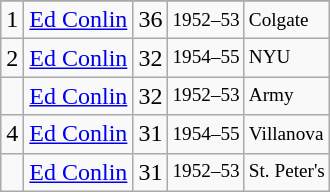<table class="wikitable">
<tr>
</tr>
<tr>
<td>1</td>
<td><a href='#'>Ed Conlin</a></td>
<td>36</td>
<td style="font-size:80%;">1952–53</td>
<td style="font-size:80%;">Colgate</td>
</tr>
<tr>
<td>2</td>
<td><a href='#'>Ed Conlin</a></td>
<td>32</td>
<td style="font-size:80%;">1954–55</td>
<td style="font-size:80%;">NYU</td>
</tr>
<tr>
<td></td>
<td><a href='#'>Ed Conlin</a></td>
<td>32</td>
<td style="font-size:80%;">1952–53</td>
<td style="font-size:80%;">Army</td>
</tr>
<tr>
<td>4</td>
<td><a href='#'>Ed Conlin</a></td>
<td>31</td>
<td style="font-size:80%;">1954–55</td>
<td style="font-size:80%;">Villanova</td>
</tr>
<tr>
<td></td>
<td><a href='#'>Ed Conlin</a></td>
<td>31</td>
<td style="font-size:80%;">1952–53</td>
<td style="font-size:80%;">St. Peter's</td>
</tr>
</table>
